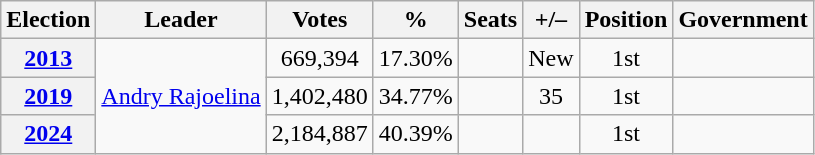<table class=wikitable style=text-align:center>
<tr>
<th>Election</th>
<th><strong>Leader</strong></th>
<th><strong>Votes</strong></th>
<th><strong>%</strong></th>
<th><strong>Seats</strong></th>
<th>+/–</th>
<th><strong>Position</strong></th>
<th>Government</th>
</tr>
<tr>
<th><a href='#'>2013</a></th>
<td rowspan="3"><a href='#'>Andry Rajoelina</a></td>
<td>669,394</td>
<td>17.30%</td>
<td></td>
<td>New</td>
<td>1st</td>
<td></td>
</tr>
<tr>
<th><a href='#'>2019</a></th>
<td>1,402,480</td>
<td>34.77%</td>
<td></td>
<td> 35</td>
<td> 1st</td>
<td></td>
</tr>
<tr>
<th><a href='#'>2024</a></th>
<td>2,184,887</td>
<td>40.39%</td>
<td></td>
<td></td>
<td> 1st</td>
<td></td>
</tr>
</table>
